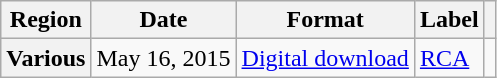<table class="wikitable plainrowheaders">
<tr>
<th scope="col">Region</th>
<th scope="col">Date</th>
<th scope="col">Format</th>
<th scope="col">Label</th>
<th scope="col"></th>
</tr>
<tr>
<th scope="row">Various</th>
<td>May 16, 2015</td>
<td><a href='#'>Digital download</a></td>
<td><a href='#'>RCA</a></td>
<td align="center"></td>
</tr>
</table>
